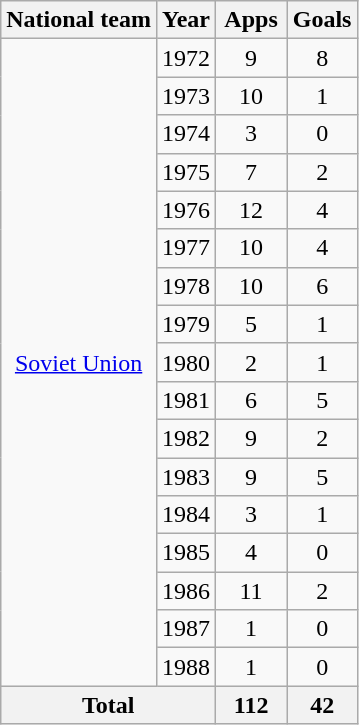<table class="wikitable" style="text-align:center">
<tr>
<th>National team</th>
<th>Year</th>
<th width="40">Apps</th>
<th width="40">Goals</th>
</tr>
<tr>
<td rowspan="17"><a href='#'>Soviet Union</a></td>
<td>1972</td>
<td>9</td>
<td>8</td>
</tr>
<tr>
<td>1973</td>
<td>10</td>
<td>1</td>
</tr>
<tr>
<td>1974</td>
<td>3</td>
<td>0</td>
</tr>
<tr>
<td>1975</td>
<td>7</td>
<td>2</td>
</tr>
<tr>
<td>1976</td>
<td>12</td>
<td>4</td>
</tr>
<tr>
<td>1977</td>
<td>10</td>
<td>4</td>
</tr>
<tr>
<td>1978</td>
<td>10</td>
<td>6</td>
</tr>
<tr>
<td>1979</td>
<td>5</td>
<td>1</td>
</tr>
<tr>
<td>1980</td>
<td>2</td>
<td>1</td>
</tr>
<tr>
<td>1981</td>
<td>6</td>
<td>5</td>
</tr>
<tr>
<td>1982</td>
<td>9</td>
<td>2</td>
</tr>
<tr>
<td>1983</td>
<td>9</td>
<td>5</td>
</tr>
<tr>
<td>1984</td>
<td>3</td>
<td>1</td>
</tr>
<tr>
<td>1985</td>
<td>4</td>
<td>0</td>
</tr>
<tr>
<td>1986</td>
<td>11</td>
<td>2</td>
</tr>
<tr>
<td>1987</td>
<td>1</td>
<td>0</td>
</tr>
<tr>
<td>1988</td>
<td>1</td>
<td>0</td>
</tr>
<tr>
<th colspan="2">Total</th>
<th>112</th>
<th>42</th>
</tr>
</table>
